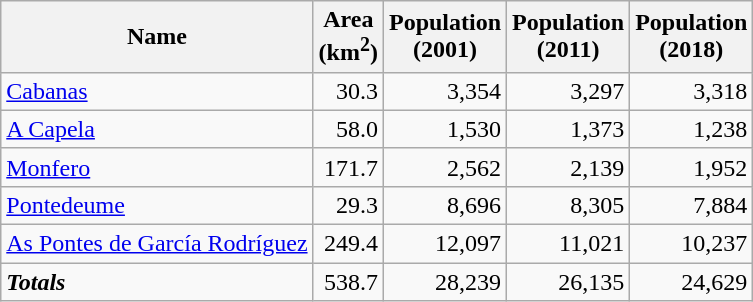<table class="wikitable sortable">
<tr>
<th>Name</th>
<th>Area<br>(km<sup>2</sup>)</th>
<th>Population<br>(2001)</th>
<th>Population<br>(2011)</th>
<th>Population<br>(2018)</th>
</tr>
<tr>
<td><a href='#'>Cabanas</a></td>
<td align="right">30.3</td>
<td align="right">3,354</td>
<td align="right">3,297</td>
<td align="right">3,318</td>
</tr>
<tr>
<td><a href='#'>A Capela</a></td>
<td align="right">58.0</td>
<td align="right">1,530</td>
<td align="right">1,373</td>
<td align="right">1,238</td>
</tr>
<tr>
<td><a href='#'>Monfero</a></td>
<td align="right">171.7</td>
<td align="right">2,562</td>
<td align="right">2,139</td>
<td align="right">1,952</td>
</tr>
<tr>
<td><a href='#'>Pontedeume</a></td>
<td align="right">29.3</td>
<td align="right">8,696</td>
<td align="right">8,305</td>
<td align="right">7,884</td>
</tr>
<tr>
<td><a href='#'>As Pontes de García Rodríguez</a></td>
<td align="right">249.4</td>
<td align="right">12,097</td>
<td align="right">11,021</td>
<td align="right">10,237</td>
</tr>
<tr>
<td><strong><em>Totals</em></strong></td>
<td align="right">538.7</td>
<td align="right">28,239</td>
<td align="right">26,135</td>
<td align="right">24,629</td>
</tr>
</table>
